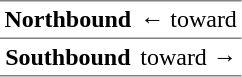<table border="1" cellspacing="0" cellpadding="3" frame="hsides" rules="rows">
<tr>
<th><span>Northbound</span></th>
<td>←  toward </td>
</tr>
<tr>
<th><span>Southbound</span></th>
<td>  toward  →</td>
</tr>
</table>
